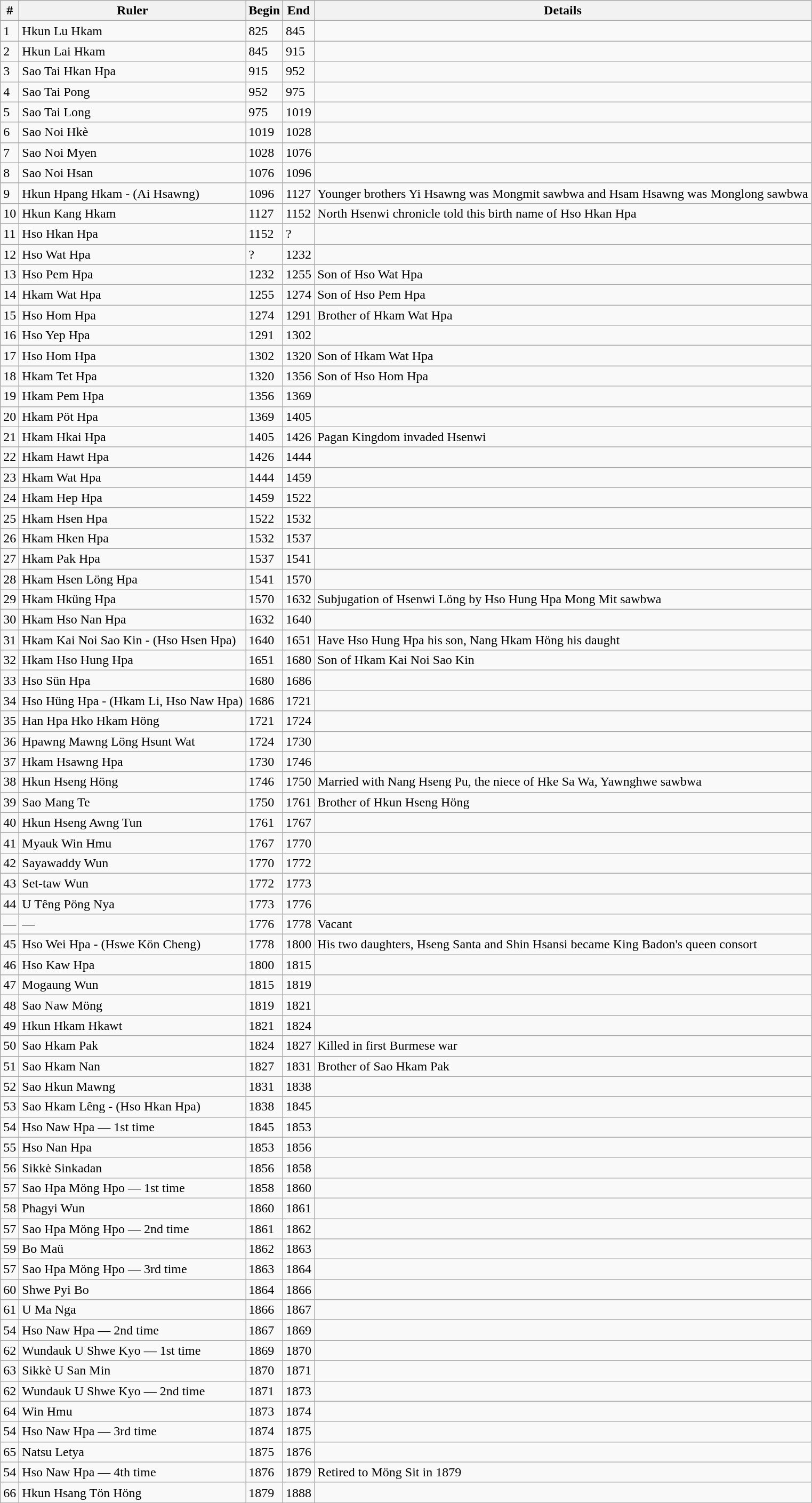<table class="wikitable">
<tr>
<th>#</th>
<th>Ruler</th>
<th>Begin</th>
<th>End</th>
<th>Details</th>
</tr>
<tr>
<td>1</td>
<td>Hkun Lu Hkam</td>
<td>825</td>
<td>845</td>
<td></td>
</tr>
<tr>
<td>2</td>
<td>Hkun Lai Hkam</td>
<td>845</td>
<td>915</td>
<td></td>
</tr>
<tr>
<td>3</td>
<td>Sao Tai Hkan Hpa</td>
<td>915</td>
<td>952</td>
<td></td>
</tr>
<tr>
<td>4</td>
<td>Sao Tai Pong</td>
<td>952</td>
<td>975</td>
<td></td>
</tr>
<tr>
<td>5</td>
<td>Sao Tai Long</td>
<td>975</td>
<td>1019</td>
<td></td>
</tr>
<tr>
<td>6</td>
<td>Sao Noi Hkè</td>
<td>1019</td>
<td>1028</td>
<td></td>
</tr>
<tr>
<td>7</td>
<td>Sao Noi Myen</td>
<td>1028</td>
<td>1076</td>
<td></td>
</tr>
<tr>
<td>8</td>
<td>Sao Noi Hsan</td>
<td>1076</td>
<td>1096</td>
<td></td>
</tr>
<tr>
<td>9</td>
<td>Hkun Hpang Hkam - (Ai Hsawng)</td>
<td>1096</td>
<td>1127</td>
<td>Younger brothers Yi Hsawng was Mongmit sawbwa and  Hsam Hsawng was Monglong sawbwa</td>
</tr>
<tr>
<td>10</td>
<td>Hkun Kang Hkam</td>
<td>1127</td>
<td>1152</td>
<td>North Hsenwi chronicle told this birth name of Hso Hkan Hpa</td>
</tr>
<tr>
<td>11</td>
<td>Hso Hkan Hpa</td>
<td>1152</td>
<td>?</td>
<td></td>
</tr>
<tr>
<td>12</td>
<td>Hso Wat Hpa</td>
<td>?</td>
<td>1232</td>
<td></td>
</tr>
<tr>
<td>13</td>
<td>Hso Pem Hpa</td>
<td>1232</td>
<td>1255</td>
<td>Son of Hso Wat Hpa</td>
</tr>
<tr>
<td>14</td>
<td>Hkam Wat Hpa</td>
<td>1255</td>
<td>1274</td>
<td>Son of Hso Pem Hpa</td>
</tr>
<tr>
<td>15</td>
<td>Hso Hom Hpa</td>
<td>1274</td>
<td>1291</td>
<td>Brother of Hkam Wat Hpa</td>
</tr>
<tr>
<td>16</td>
<td>Hso Yep Hpa</td>
<td>1291</td>
<td>1302</td>
<td></td>
</tr>
<tr>
<td>17</td>
<td>Hso Hom Hpa</td>
<td>1302</td>
<td>1320</td>
<td>Son of Hkam Wat Hpa</td>
</tr>
<tr>
<td>18</td>
<td>Hkam Tet Hpa</td>
<td>1320</td>
<td>1356</td>
<td>Son of Hso Hom Hpa</td>
</tr>
<tr>
<td>19</td>
<td>Hkam Pem Hpa</td>
<td>1356</td>
<td>1369</td>
<td></td>
</tr>
<tr>
<td>20</td>
<td>Hkam Pöt Hpa</td>
<td>1369</td>
<td>1405</td>
<td></td>
</tr>
<tr>
<td>21</td>
<td>Hkam Hkai Hpa</td>
<td>1405</td>
<td>1426</td>
<td>Pagan Kingdom invaded Hsenwi</td>
</tr>
<tr>
<td>22</td>
<td>Hkam Hawt Hpa</td>
<td>1426</td>
<td>1444</td>
<td></td>
</tr>
<tr>
<td>23</td>
<td>Hkam Wat Hpa</td>
<td>1444</td>
<td>1459</td>
<td></td>
</tr>
<tr>
<td>24</td>
<td>Hkam Hep Hpa</td>
<td>1459</td>
<td>1522</td>
<td></td>
</tr>
<tr>
<td>25</td>
<td>Hkam Hsen Hpa</td>
<td>1522</td>
<td>1532</td>
<td></td>
</tr>
<tr>
<td>26</td>
<td>Hkam Hken Hpa</td>
<td>1532</td>
<td>1537</td>
<td></td>
</tr>
<tr>
<td>27</td>
<td>Hkam Pak Hpa</td>
<td>1537</td>
<td>1541</td>
<td></td>
</tr>
<tr>
<td>28</td>
<td>Hkam Hsen Löng Hpa</td>
<td>1541</td>
<td>1570</td>
<td></td>
</tr>
<tr>
<td>29</td>
<td>Hkam Hküng Hpa</td>
<td>1570</td>
<td>1632</td>
<td>Subjugation of Hsenwi Löng by Hso Hung Hpa Mong Mit sawbwa</td>
</tr>
<tr>
<td>30</td>
<td>Hkam Hso Nan Hpa</td>
<td>1632</td>
<td>1640</td>
<td></td>
</tr>
<tr>
<td>31</td>
<td>Hkam Kai Noi Sao Kin - (Hso Hsen Hpa)</td>
<td>1640</td>
<td>1651</td>
<td>Have Hso Hung Hpa his son, Nang Hkam Höng his daught</td>
</tr>
<tr>
<td>32</td>
<td>Hkam Hso Hung Hpa</td>
<td>1651</td>
<td>1680</td>
<td>Son of Hkam Kai Noi Sao Kin</td>
</tr>
<tr>
<td>33</td>
<td>Hso Sün Hpa</td>
<td>1680</td>
<td>1686</td>
<td></td>
</tr>
<tr>
<td>34</td>
<td>Hso Hüng Hpa - (Hkam Li, Hso Naw Hpa)</td>
<td>1686</td>
<td>1721</td>
<td></td>
</tr>
<tr>
<td>35</td>
<td>Han Hpa Hko Hkam Höng</td>
<td>1721</td>
<td>1724</td>
<td></td>
</tr>
<tr>
<td>36</td>
<td>Hpawng Mawng Löng Hsunt Wat</td>
<td>1724</td>
<td>1730</td>
<td></td>
</tr>
<tr>
<td>37</td>
<td>Hkam Hsawng Hpa</td>
<td>1730</td>
<td>1746</td>
<td></td>
</tr>
<tr>
<td>38</td>
<td>Hkun Hseng Höng</td>
<td>1746</td>
<td>1750</td>
<td>Married with Nang Hseng Pu, the niece of Hke Sa  Wa, Yawnghwe sawbwa</td>
</tr>
<tr>
<td>39</td>
<td>Sao Mang Te</td>
<td>1750</td>
<td>1761</td>
<td>Brother of Hkun Hseng Höng</td>
</tr>
<tr>
<td>40</td>
<td>Hkun Hseng Awng Tun</td>
<td>1761</td>
<td>1767</td>
<td></td>
</tr>
<tr>
<td>41</td>
<td>Myauk Win Hmu</td>
<td>1767</td>
<td>1770</td>
<td></td>
</tr>
<tr>
<td>42</td>
<td>Sayawaddy Wun</td>
<td>1770</td>
<td>1772</td>
<td></td>
</tr>
<tr>
<td>43</td>
<td>Set-taw Wun</td>
<td>1772</td>
<td>1773</td>
<td></td>
</tr>
<tr>
<td>44</td>
<td>U Têng Pöng Nya</td>
<td>1773</td>
<td>1776</td>
<td></td>
</tr>
<tr>
<td>—</td>
<td>—</td>
<td>1776</td>
<td>1778</td>
<td>Vacant</td>
</tr>
<tr>
<td>45</td>
<td>Hso Wei Hpa - (Hswe Kön Cheng)</td>
<td>1778</td>
<td>1800</td>
<td>His two daughters, Hseng Santa and Shin Hsansi became  King Badon's queen consort</td>
</tr>
<tr>
<td>46</td>
<td>Hso Kaw Hpa</td>
<td>1800</td>
<td>1815</td>
<td></td>
</tr>
<tr>
<td>47</td>
<td>Mogaung Wun</td>
<td>1815</td>
<td>1819</td>
<td></td>
</tr>
<tr>
<td>48</td>
<td>Sao Naw Möng</td>
<td>1819</td>
<td>1821</td>
<td></td>
</tr>
<tr>
<td>49</td>
<td>Hkun Hkam Hkawt</td>
<td>1821</td>
<td>1824</td>
<td></td>
</tr>
<tr>
<td>50</td>
<td>Sao Hkam Pak</td>
<td>1824</td>
<td>1827</td>
<td>Killed in first Burmese war</td>
</tr>
<tr>
<td>51</td>
<td>Sao Hkam Nan</td>
<td>1827</td>
<td>1831</td>
<td>Brother of Sao Hkam Pak</td>
</tr>
<tr>
<td>52</td>
<td>Sao Hkun Mawng</td>
<td>1831</td>
<td>1838</td>
<td></td>
</tr>
<tr>
<td>53</td>
<td>Sao Hkam Lêng - (Hso Hkan Hpa)</td>
<td>1838</td>
<td>1845</td>
<td></td>
</tr>
<tr>
<td>54</td>
<td>Hso Naw Hpa — 1st time</td>
<td>1845</td>
<td>1853</td>
<td></td>
</tr>
<tr>
<td>55</td>
<td>Hso Nan Hpa</td>
<td>1853</td>
<td>1856</td>
<td></td>
</tr>
<tr>
<td>56</td>
<td>Sikkè Sinkadan</td>
<td>1856</td>
<td>1858</td>
<td></td>
</tr>
<tr>
<td>57</td>
<td>Sao Hpa Möng Hpo — 1st time</td>
<td>1858</td>
<td>1860</td>
<td></td>
</tr>
<tr>
<td>58</td>
<td>Phagyi Wun</td>
<td>1860</td>
<td>1861</td>
<td></td>
</tr>
<tr>
<td>57</td>
<td>Sao Hpa Möng Hpo — 2nd time</td>
<td>1861</td>
<td>1862</td>
<td></td>
</tr>
<tr>
<td>59</td>
<td>Bo Maü</td>
<td>1862</td>
<td>1863</td>
<td></td>
</tr>
<tr>
<td>57</td>
<td>Sao Hpa Möng Hpo — 3rd time</td>
<td>1863</td>
<td>1864</td>
<td></td>
</tr>
<tr>
<td>60</td>
<td>Shwe Pyi Bo</td>
<td>1864</td>
<td>1866</td>
<td></td>
</tr>
<tr>
<td>61</td>
<td>U Ma Nga</td>
<td>1866</td>
<td>1867</td>
<td></td>
</tr>
<tr>
<td>54</td>
<td>Hso Naw Hpa — 2nd time</td>
<td>1867</td>
<td>1869</td>
<td></td>
</tr>
<tr>
<td>62</td>
<td>Wundauk U Shwe Kyo — 1st time</td>
<td>1869</td>
<td>1870</td>
<td></td>
</tr>
<tr>
<td>63</td>
<td>Sikkè U San Min</td>
<td>1870</td>
<td>1871</td>
<td></td>
</tr>
<tr>
<td>62</td>
<td>Wundauk U Shwe Kyo — 2nd time</td>
<td>1871</td>
<td>1873</td>
<td></td>
</tr>
<tr>
<td>64</td>
<td>Win Hmu</td>
<td>1873</td>
<td>1874</td>
<td></td>
</tr>
<tr>
<td>54</td>
<td>Hso Naw Hpa — 3rd time</td>
<td>1874</td>
<td>1875</td>
<td></td>
</tr>
<tr>
<td>65</td>
<td>Natsu Letya</td>
<td>1875</td>
<td>1876</td>
<td></td>
</tr>
<tr>
<td>54</td>
<td>Hso Naw Hpa — 4th time</td>
<td>1876</td>
<td>1879</td>
<td>Retired to Möng Sit in 1879</td>
</tr>
<tr>
<td>66</td>
<td>Hkun Hsang Tön Höng</td>
<td>1879</td>
<td>1888</td>
<td></td>
</tr>
</table>
